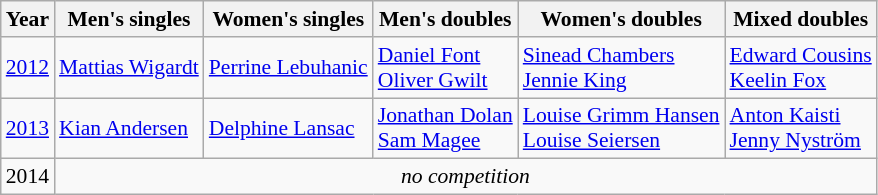<table class=wikitable style="font-size:90%;">
<tr>
<th>Year</th>
<th>Men's singles</th>
<th>Women's singles</th>
<th>Men's doubles</th>
<th>Women's doubles</th>
<th>Mixed doubles</th>
</tr>
<tr>
<td><a href='#'>2012</a></td>
<td> <a href='#'>Mattias Wigardt</a></td>
<td> <a href='#'>Perrine Lebuhanic</a></td>
<td> <a href='#'>Daniel Font</a><br> <a href='#'>Oliver Gwilt</a></td>
<td> <a href='#'>Sinead Chambers</a><br> <a href='#'>Jennie King</a></td>
<td> <a href='#'>Edward Cousins</a><br> <a href='#'>Keelin Fox</a></td>
</tr>
<tr>
<td><a href='#'>2013</a></td>
<td> <a href='#'>Kian Andersen</a></td>
<td> <a href='#'>Delphine Lansac</a></td>
<td> <a href='#'>Jonathan Dolan</a><br> <a href='#'>Sam Magee</a></td>
<td> <a href='#'>Louise Grimm Hansen</a><br> <a href='#'>Louise Seiersen</a></td>
<td> <a href='#'>Anton Kaisti</a><br> <a href='#'>Jenny Nyström</a></td>
</tr>
<tr>
<td>2014</td>
<td colspan="5" align="center"><em>no competition</em></td>
</tr>
</table>
